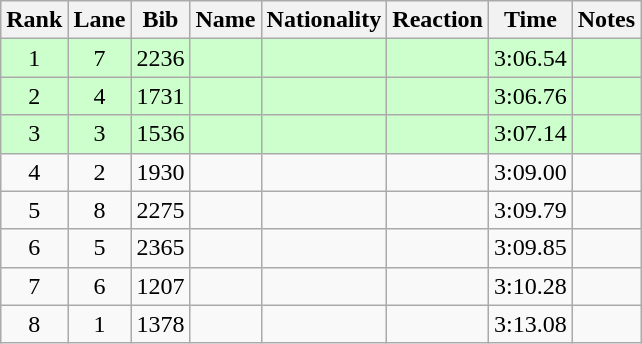<table class="wikitable sortable" style="text-align:center">
<tr>
<th>Rank</th>
<th>Lane</th>
<th>Bib</th>
<th>Name</th>
<th>Nationality</th>
<th>Reaction</th>
<th>Time</th>
<th>Notes</th>
</tr>
<tr bgcolor=ccffcc>
<td>1</td>
<td>7</td>
<td>2236</td>
<td align=left></td>
<td align=left></td>
<td></td>
<td>3:06.54</td>
<td><strong></strong></td>
</tr>
<tr bgcolor=ccffcc>
<td>2</td>
<td>4</td>
<td>1731</td>
<td align=left></td>
<td align=left></td>
<td></td>
<td>3:06.76</td>
<td><strong></strong></td>
</tr>
<tr bgcolor=ccffcc>
<td>3</td>
<td>3</td>
<td>1536</td>
<td align=left></td>
<td align=left></td>
<td></td>
<td>3:07.14</td>
<td><strong></strong></td>
</tr>
<tr>
<td>4</td>
<td>2</td>
<td>1930</td>
<td align=left></td>
<td align=left></td>
<td></td>
<td>3:09.00</td>
<td></td>
</tr>
<tr>
<td>5</td>
<td>8</td>
<td>2275</td>
<td align=left></td>
<td align=left></td>
<td></td>
<td>3:09.79</td>
<td></td>
</tr>
<tr>
<td>6</td>
<td>5</td>
<td>2365</td>
<td align=left></td>
<td align=left></td>
<td></td>
<td>3:09.85</td>
<td></td>
</tr>
<tr>
<td>7</td>
<td>6</td>
<td>1207</td>
<td align=left></td>
<td align=left></td>
<td></td>
<td>3:10.28</td>
<td></td>
</tr>
<tr>
<td>8</td>
<td>1</td>
<td>1378</td>
<td align=left></td>
<td align=left></td>
<td></td>
<td>3:13.08</td>
<td></td>
</tr>
</table>
